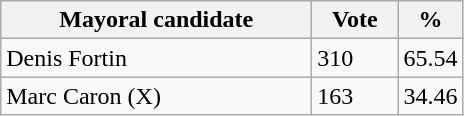<table class="wikitable">
<tr>
<th bgcolor="#DDDDFF" width="200px">Mayoral candidate</th>
<th bgcolor="#DDDDFF" width="50px">Vote</th>
<th bgcolor="#DDDDFF" width="30px">%</th>
</tr>
<tr>
<td>Denis Fortin</td>
<td>310</td>
<td>65.54</td>
</tr>
<tr>
<td>Marc Caron (X)</td>
<td>163</td>
<td>34.46</td>
</tr>
</table>
